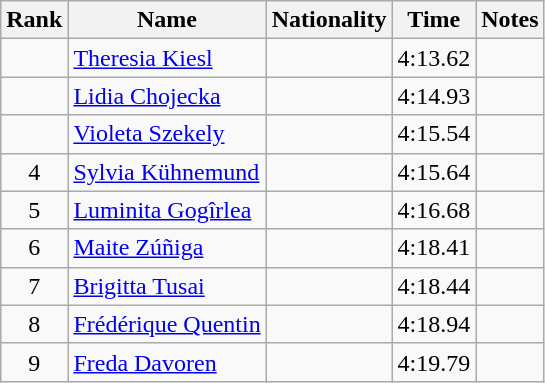<table class="wikitable sortable" style="text-align:center">
<tr>
<th>Rank</th>
<th>Name</th>
<th>Nationality</th>
<th>Time</th>
<th>Notes</th>
</tr>
<tr>
<td></td>
<td align="left"><a href='#'>Theresia Kiesl</a></td>
<td align=left></td>
<td>4:13.62</td>
<td></td>
</tr>
<tr>
<td></td>
<td align="left"><a href='#'>Lidia Chojecka</a></td>
<td align=left></td>
<td>4:14.93</td>
<td></td>
</tr>
<tr>
<td></td>
<td align="left"><a href='#'>Violeta Szekely</a></td>
<td align=left></td>
<td>4:15.54</td>
<td></td>
</tr>
<tr>
<td>4</td>
<td align="left"><a href='#'>Sylvia Kühnemund</a></td>
<td align=left></td>
<td>4:15.64</td>
<td></td>
</tr>
<tr>
<td>5</td>
<td align="left"><a href='#'>Luminita Gogîrlea</a></td>
<td align=left></td>
<td>4:16.68</td>
<td></td>
</tr>
<tr>
<td>6</td>
<td align="left"><a href='#'>Maite Zúñiga</a></td>
<td align=left></td>
<td>4:18.41</td>
<td></td>
</tr>
<tr>
<td>7</td>
<td align="left"><a href='#'>Brigitta Tusai</a></td>
<td align=left></td>
<td>4:18.44</td>
<td></td>
</tr>
<tr>
<td>8</td>
<td align="left"><a href='#'>Frédérique Quentin</a></td>
<td align=left></td>
<td>4:18.94</td>
<td></td>
</tr>
<tr>
<td>9</td>
<td align="left"><a href='#'>Freda Davoren</a></td>
<td align=left></td>
<td>4:19.79</td>
<td></td>
</tr>
</table>
